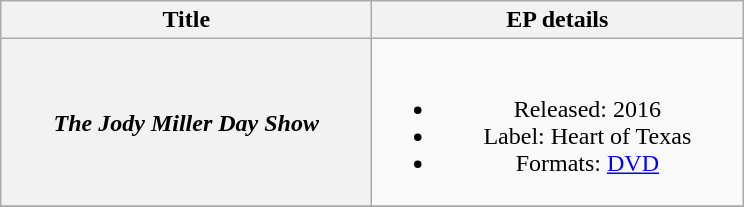<table class="wikitable plainrowheaders" style="text-align:center;">
<tr>
<th scope="col" style="width:15em;">Title</th>
<th scope="col" style="width:15em;">EP details</th>
</tr>
<tr>
<th scope="row"><em>The Jody Miller Day Show</em></th>
<td><br><ul><li>Released: 2016</li><li>Label: Heart of Texas</li><li>Formats: <a href='#'>DVD</a></li></ul></td>
</tr>
<tr>
</tr>
</table>
